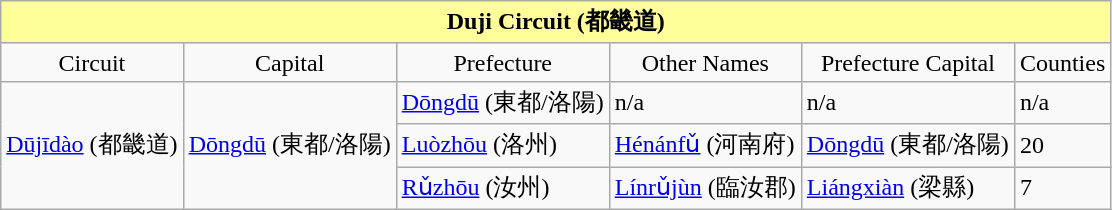<table class="wikitable collapsible collapsed">
<tr>
<th colspan="12" align="center" style="background: #ffff99;"><strong>Duji Circuit (都畿道)</strong></th>
</tr>
<tr align="center">
<td>Circuit</td>
<td>Capital</td>
<td>Prefecture</td>
<td>Other Names</td>
<td>Prefecture Capital</td>
<td>Counties</td>
</tr>
<tr>
<td rowspan="3"><a href='#'>Dūjīdào</a> (都畿道)</td>
<td rowspan="3"><a href='#'>Dōngdū</a> (東都/洛陽)</td>
<td><a href='#'>Dōngdū</a> (東都/洛陽)</td>
<td>n/a</td>
<td>n/a</td>
<td>n/a</td>
</tr>
<tr>
<td><a href='#'>Luòzhōu</a> (洛州)</td>
<td><a href='#'>Hénánfǔ</a> (河南府)</td>
<td><a href='#'>Dōngdū</a> (東都/洛陽)</td>
<td>20</td>
</tr>
<tr>
<td><a href='#'>Rǔzhōu</a> (汝州)</td>
<td><a href='#'>Línrǔjùn</a> (臨汝郡)</td>
<td><a href='#'>Liángxiàn</a> (梁縣)</td>
<td>7</td>
</tr>
</table>
